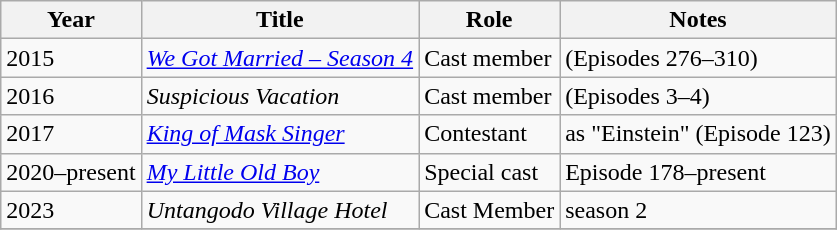<table class="wikitable">
<tr>
<th>Year</th>
<th>Title</th>
<th>Role</th>
<th>Notes</th>
</tr>
<tr>
<td>2015</td>
<td><em><a href='#'>We Got Married – Season 4</a></em></td>
<td>Cast member</td>
<td> (Episodes 276–310) </td>
</tr>
<tr>
<td>2016</td>
<td><em>Suspicious Vacation</em></td>
<td>Cast member</td>
<td> (Episodes 3–4)</td>
</tr>
<tr>
<td>2017</td>
<td><em><a href='#'>King of Mask Singer</a></em></td>
<td>Contestant</td>
<td>as "Einstein" (Episode 123)</td>
</tr>
<tr>
<td>2020–present</td>
<td><em><a href='#'>My Little Old Boy</a></em></td>
<td>Special cast</td>
<td>Episode 178–present</td>
</tr>
<tr>
<td>2023</td>
<td><em>Untangodo Village Hotel</em></td>
<td>Cast Member</td>
<td>season 2</td>
</tr>
<tr>
</tr>
</table>
